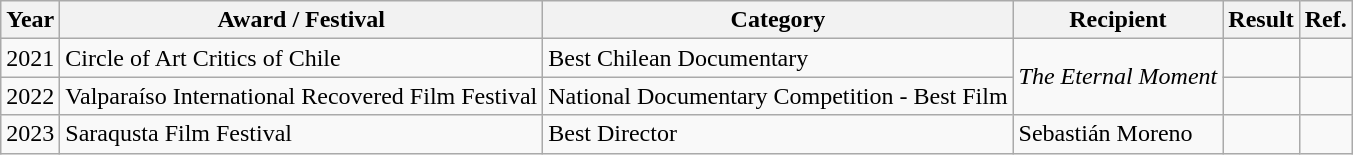<table class="wikitable">
<tr>
<th>Year</th>
<th>Award / Festival</th>
<th>Category</th>
<th>Recipient</th>
<th>Result</th>
<th>Ref.</th>
</tr>
<tr>
<td>2021</td>
<td>Circle of Art Critics of Chile</td>
<td>Best Chilean Documentary</td>
<td rowspan="2"><em>The Eternal Moment</em></td>
<td></td>
<td></td>
</tr>
<tr>
<td>2022</td>
<td>Valparaíso International Recovered Film Festival</td>
<td>National Documentary Competition - Best Film</td>
<td></td>
<td></td>
</tr>
<tr>
<td>2023</td>
<td>Saraqusta Film Festival</td>
<td>Best Director</td>
<td>Sebastián Moreno</td>
<td></td>
<td></td>
</tr>
</table>
